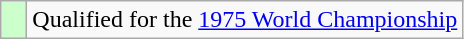<table class="wikitable">
<tr>
<td width=10px bgcolor=#ccffcc></td>
<td>Qualified for the <a href='#'>1975 World Championship</a></td>
</tr>
</table>
